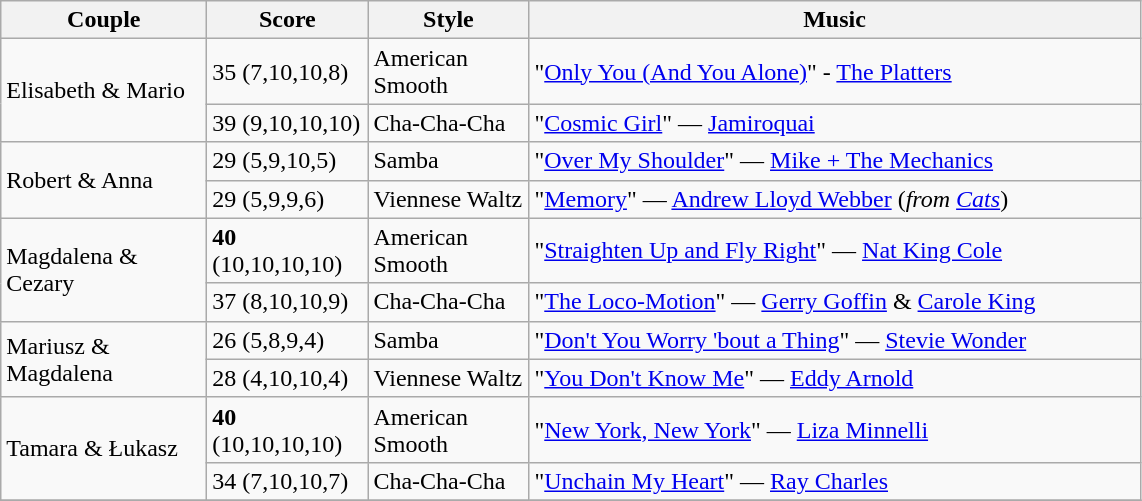<table class="wikitable">
<tr>
<th width="130">Couple</th>
<th width="100">Score</th>
<th width="100">Style</th>
<th width="400">Music</th>
</tr>
<tr>
<td rowspan="2">Elisabeth & Mario</td>
<td>35 (7,10,10,8)</td>
<td>American Smooth</td>
<td>"<a href='#'>Only You (And You Alone)</a>" - <a href='#'>The Platters</a></td>
</tr>
<tr>
<td>39 (9,10,10,10)</td>
<td>Cha-Cha-Cha</td>
<td>"<a href='#'>Cosmic Girl</a>" — <a href='#'>Jamiroquai</a></td>
</tr>
<tr>
<td rowspan="2">Robert & Anna</td>
<td>29 (5,9,10,5)</td>
<td>Samba</td>
<td>"<a href='#'>Over My Shoulder</a>" — <a href='#'>Mike + The Mechanics</a></td>
</tr>
<tr>
<td>29 (5,9,9,6)</td>
<td>Viennese Waltz</td>
<td>"<a href='#'>Memory</a>" — <a href='#'>Andrew Lloyd Webber</a> (<em>from <a href='#'>Cats</a></em>)</td>
</tr>
<tr>
<td rowspan="2">Magdalena & Cezary</td>
<td><strong>40</strong> (10,10,10,10)</td>
<td>American Smooth</td>
<td>"<a href='#'>Straighten Up and Fly Right</a>" — <a href='#'>Nat King Cole</a></td>
</tr>
<tr>
<td>37 (8,10,10,9)</td>
<td>Cha-Cha-Cha</td>
<td>"<a href='#'>The Loco-Motion</a>" — <a href='#'>Gerry Goffin</a> & <a href='#'>Carole King</a></td>
</tr>
<tr>
<td rowspan="2">Mariusz & Magdalena</td>
<td>26 (5,8,9,4)</td>
<td>Samba</td>
<td>"<a href='#'>Don't You Worry 'bout a Thing</a>" — <a href='#'>Stevie Wonder</a></td>
</tr>
<tr>
<td>28 (4,10,10,4)</td>
<td>Viennese Waltz</td>
<td>"<a href='#'>You Don't Know Me</a>" — <a href='#'>Eddy Arnold</a></td>
</tr>
<tr>
<td rowspan="2">Tamara & Łukasz</td>
<td><strong>40</strong> (10,10,10,10)</td>
<td>American Smooth</td>
<td>"<a href='#'>New York, New York</a>" — <a href='#'>Liza Minnelli</a></td>
</tr>
<tr>
<td>34 (7,10,10,7)</td>
<td>Cha-Cha-Cha</td>
<td>"<a href='#'>Unchain My Heart</a>" — <a href='#'>Ray Charles</a></td>
</tr>
<tr>
</tr>
</table>
